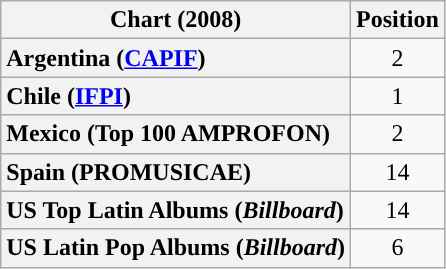<table class="wikitable sortable plainrowheaders">
<tr>
<th style="text-align:center;">Chart (2008)</th>
<th style="text-align:center;">Position</th>
</tr>
<tr>
<th scope="row" style="text-align:left;">Argentina (<a href='#'>CAPIF</a>)</th>
<td style="text-align:center;">2</td>
</tr>
<tr>
<th scope="row" style="text-align:left;">Chile (<a href='#'>IFPI</a>)</th>
<td style="text-align:center;">1</td>
</tr>
<tr>
<th scope="row" style="text-align:left;">Mexico (Top 100 AMPROFON)</th>
<td style="text-align:center;">2</td>
</tr>
<tr>
<th scope="row" style="text-align:left;">Spain (PROMUSICAE)</th>
<td style="text-align:center;">14</td>
</tr>
<tr>
<th scope="row" style="text-align:left;">US Top Latin Albums (<em>Billboard</em>)</th>
<td style="text-align:center;">14</td>
</tr>
<tr>
<th scope="row" style="text-align:left;">US Latin Pop Albums (<em>Billboard</em>)</th>
<td style="text-align:center;">6</td>
</tr>
</table>
